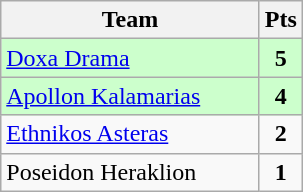<table class="wikitable" style="text-align: center;">
<tr>
<th width=165>Team</th>
<th width=20>Pts</th>
</tr>
<tr bgcolor="#ccffcc">
<td align=left><a href='#'>Doxa Drama</a></td>
<td><strong>5</strong></td>
</tr>
<tr bgcolor="#ccffcc">
<td align=left><a href='#'>Apollon Kalamarias</a></td>
<td><strong>4</strong></td>
</tr>
<tr>
<td align=left><a href='#'>Ethnikos Asteras</a></td>
<td><strong>2</strong></td>
</tr>
<tr>
<td align=left>Poseidon Heraklion</td>
<td><strong>1</strong></td>
</tr>
</table>
